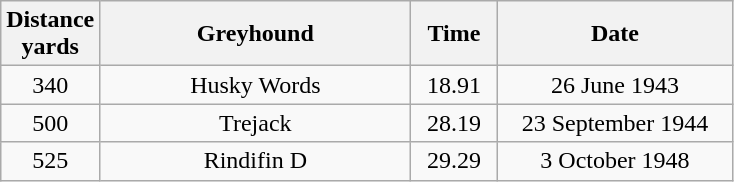<table class="wikitable" style="font-size: 100%">
<tr>
<th width=50>Distance <br>yards</th>
<th width=200>Greyhound</th>
<th width=50>Time</th>
<th width=150>Date</th>
</tr>
<tr align=center>
<td>340</td>
<td>Husky Words</td>
<td>18.91</td>
<td>26 June 1943</td>
</tr>
<tr align=center>
<td>500</td>
<td>Trejack</td>
<td>28.19</td>
<td>23 September 1944</td>
</tr>
<tr align=center>
<td>525</td>
<td>Rindifin D</td>
<td>29.29</td>
<td>3 October 1948</td>
</tr>
</table>
